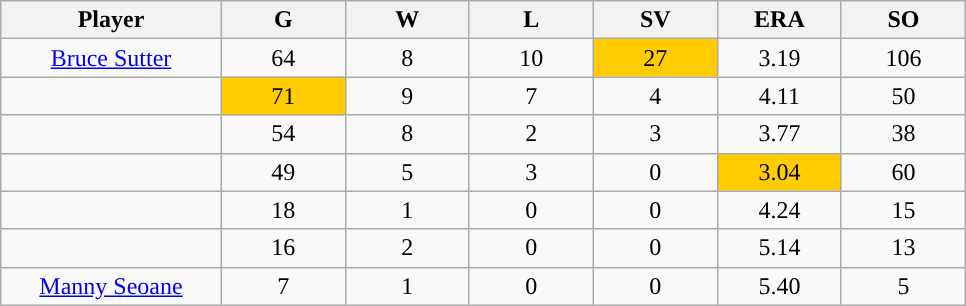<table class="wikitable sortable">
<tr>
<th bgcolor="#DDDDFF" width="16%">Player</th>
<th bgcolor="#DDDDFF" width="9%">G</th>
<th bgcolor="#DDDDFF" width="9%">W</th>
<th bgcolor="#DDDDFF" width="9%">L</th>
<th bgcolor="#DDDDFF" width="9%">SV</th>
<th bgcolor="#DDDDFF" width="9%">ERA</th>
<th bgcolor="#DDDDFF" width="9%">SO</th>
</tr>
<tr align="center">
<td><a href='#'>Bruce Sutter</a></td>
<td>64</td>
<td>8</td>
<td>10</td>
<td style="background:#fc0;">27</td>
<td>3.19</td>
<td>106</td>
</tr>
<tr align=center>
<td></td>
<td style="background:#fc0;">71</td>
<td>9</td>
<td>7</td>
<td>4</td>
<td>4.11</td>
<td>50</td>
</tr>
<tr align="center">
<td></td>
<td>54</td>
<td>8</td>
<td>2</td>
<td>3</td>
<td>3.77</td>
<td>38</td>
</tr>
<tr align="center">
<td></td>
<td>49</td>
<td>5</td>
<td>3</td>
<td>0</td>
<td style="background:#fc0;">3.04</td>
<td>60</td>
</tr>
<tr align="center">
<td></td>
<td>18</td>
<td>1</td>
<td>0</td>
<td>0</td>
<td>4.24</td>
<td>15</td>
</tr>
<tr align="center">
<td></td>
<td>16</td>
<td>2</td>
<td>0</td>
<td>0</td>
<td>5.14</td>
<td>13</td>
</tr>
<tr align="center">
<td><a href='#'>Manny Seoane</a></td>
<td>7</td>
<td>1</td>
<td>0</td>
<td>0</td>
<td>5.40</td>
<td>5</td>
</tr>
</table>
